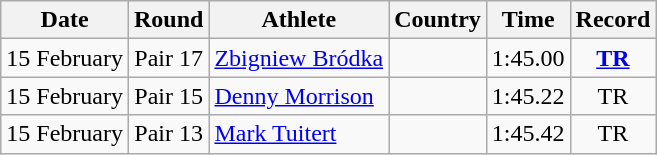<table class="wikitable" style="text-align:center">
<tr>
<th>Date</th>
<th>Round</th>
<th>Athlete</th>
<th>Country</th>
<th>Time</th>
<th>Record</th>
</tr>
<tr>
<td>15 February</td>
<td>Pair 17</td>
<td align="left"><a href='#'>Zbigniew Bródka</a></td>
<td align="left"></td>
<td>1:45.00</td>
<td><strong><a href='#'>TR</a></strong></td>
</tr>
<tr>
<td>15 February</td>
<td>Pair 15</td>
<td align="left"><a href='#'>Denny Morrison</a></td>
<td align="left"></td>
<td>1:45.22</td>
<td>TR</td>
</tr>
<tr>
<td>15 February</td>
<td>Pair 13</td>
<td align="left"><a href='#'>Mark Tuitert</a></td>
<td align="left"></td>
<td>1:45.42</td>
<td>TR</td>
</tr>
</table>
